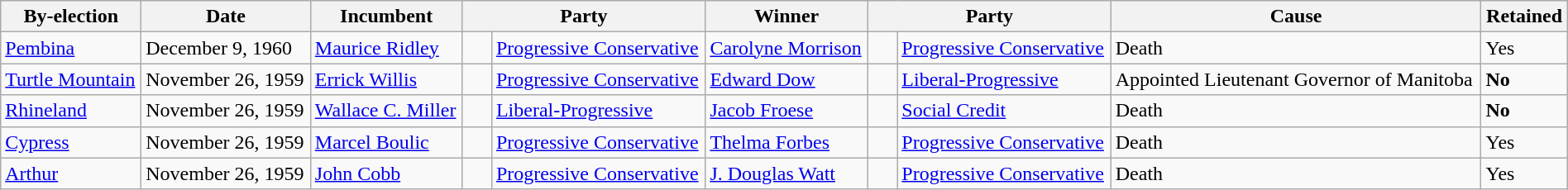<table class="wikitable" style="width:100%">
<tr>
<th>By-election</th>
<th>Date</th>
<th>Incumbent</th>
<th colspan="2">Party</th>
<th>Winner</th>
<th colspan="2">Party</th>
<th>Cause</th>
<th>Retained</th>
</tr>
<tr>
<td><a href='#'>Pembina</a></td>
<td>December 9, 1960</td>
<td><a href='#'>Maurice Ridley</a></td>
<td>    </td>
<td><a href='#'>Progressive Conservative</a></td>
<td><a href='#'>Carolyne Morrison</a></td>
<td>    </td>
<td><a href='#'>Progressive Conservative</a></td>
<td>Death</td>
<td>Yes</td>
</tr>
<tr>
<td><a href='#'>Turtle Mountain</a></td>
<td>November 26, 1959</td>
<td><a href='#'>Errick Willis</a></td>
<td>    </td>
<td><a href='#'>Progressive Conservative</a></td>
<td><a href='#'>Edward Dow</a></td>
<td>    </td>
<td><a href='#'>Liberal-Progressive</a></td>
<td>Appointed Lieutenant Governor of Manitoba</td>
<td><strong>No</strong></td>
</tr>
<tr>
<td><a href='#'>Rhineland</a></td>
<td>November 26, 1959</td>
<td><a href='#'>Wallace C. Miller</a></td>
<td>    </td>
<td><a href='#'>Liberal-Progressive</a></td>
<td><a href='#'>Jacob Froese</a></td>
<td>    </td>
<td><a href='#'>Social Credit</a></td>
<td>Death</td>
<td><strong>No</strong></td>
</tr>
<tr>
<td><a href='#'>Cypress</a></td>
<td>November 26, 1959</td>
<td><a href='#'>Marcel Boulic</a></td>
<td>    </td>
<td><a href='#'>Progressive Conservative</a></td>
<td><a href='#'>Thelma Forbes</a></td>
<td>    </td>
<td><a href='#'>Progressive Conservative</a></td>
<td>Death</td>
<td>Yes</td>
</tr>
<tr>
<td><a href='#'>Arthur</a></td>
<td>November 26, 1959</td>
<td><a href='#'>John Cobb</a></td>
<td>    </td>
<td><a href='#'>Progressive Conservative</a></td>
<td><a href='#'>J. Douglas Watt</a></td>
<td>    </td>
<td><a href='#'>Progressive Conservative</a></td>
<td>Death</td>
<td>Yes</td>
</tr>
</table>
